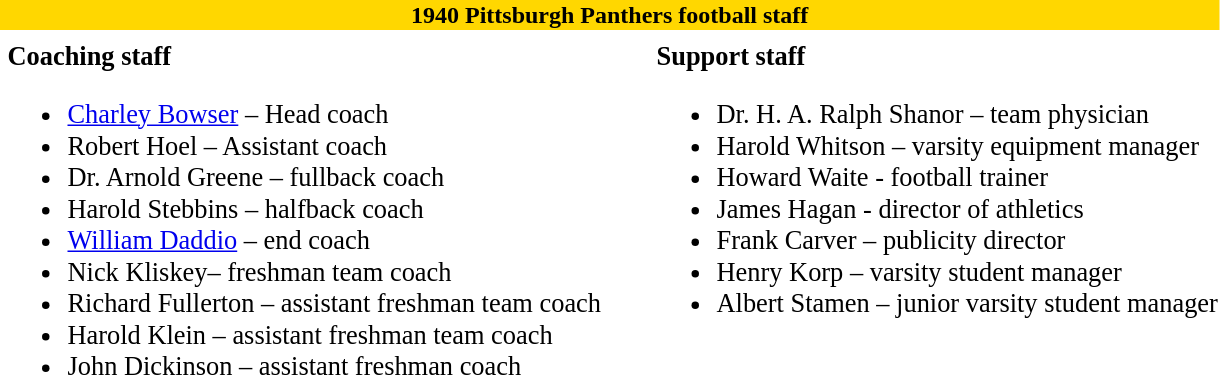<table class="toccolours" style="text-align: left;">
<tr>
<th colspan="10" style="background:gold; color:dark blue; text-align: center;"><strong>1940 Pittsburgh Panthers football staff</strong></th>
</tr>
<tr>
<td colspan="10" align="right"></td>
</tr>
<tr>
<td valign="top"></td>
<td style="font-size: 110%;" valign="top"><strong>Coaching staff</strong><br><ul><li><a href='#'>Charley Bowser</a> – Head coach</li><li>Robert Hoel – Assistant coach</li><li>Dr. Arnold Greene – fullback coach</li><li>Harold Stebbins – halfback coach</li><li><a href='#'>William Daddio</a> – end coach</li><li>Nick Kliskey– freshman team coach</li><li>Richard Fullerton – assistant freshman team coach</li><li>Harold Klein – assistant freshman team coach</li><li>John Dickinson – assistant freshman coach</li></ul></td>
<td width="25"> </td>
<td valign="top"></td>
<td style="font-size: 110%;" valign="top"><strong>Support staff</strong><br><ul><li>Dr. H. A. Ralph Shanor – team physician</li><li>Harold Whitson – varsity equipment manager</li><li>Howard Waite - football trainer</li><li>James Hagan - director of athletics</li><li>Frank Carver – publicity director</li><li>Henry Korp – varsity student manager</li><li>Albert Stamen – junior varsity student manager</li></ul></td>
</tr>
</table>
